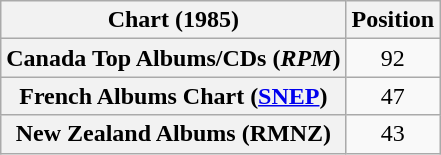<table class="wikitable plainrowheaders" style="text-align:center">
<tr>
<th scope="col">Chart (1985)</th>
<th scope="col">Position</th>
</tr>
<tr>
<th scope="row">Canada Top Albums/CDs (<em>RPM</em>)</th>
<td>92</td>
</tr>
<tr>
<th scope="row">French Albums Chart (<a href='#'>SNEP</a>)</th>
<td>47</td>
</tr>
<tr>
<th scope="row">New Zealand Albums (RMNZ)</th>
<td>43</td>
</tr>
</table>
